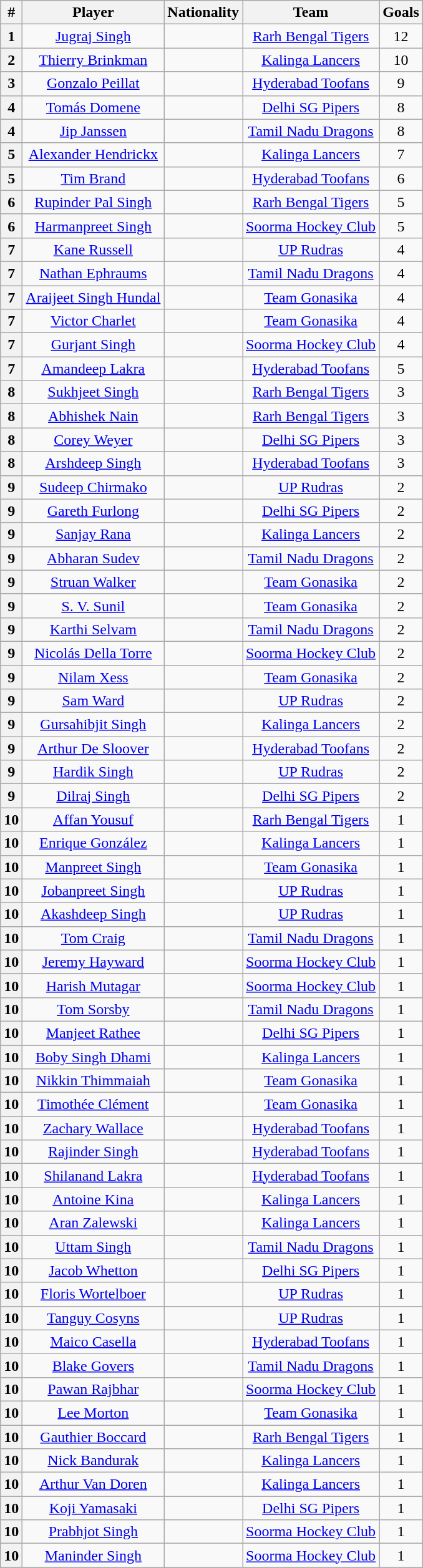<table class="wikitable sortable" style="text-align:center">
<tr>
<th>#</th>
<th>Player</th>
<th>Nationality</th>
<th>Team</th>
<th>Goals</th>
</tr>
<tr>
<th>1</th>
<td><a href='#'>Jugraj Singh</a></td>
<td></td>
<td><a href='#'>Rarh Bengal Tigers</a></td>
<td>12</td>
</tr>
<tr>
<th>2</th>
<td><a href='#'>Thierry Brinkman</a></td>
<td></td>
<td><a href='#'>Kalinga Lancers</a></td>
<td>10</td>
</tr>
<tr>
<th>3</th>
<td><a href='#'>Gonzalo Peillat</a></td>
<td></td>
<td><a href='#'>Hyderabad Toofans</a></td>
<td>9</td>
</tr>
<tr>
<th>4</th>
<td><a href='#'>Tomás Domene</a></td>
<td></td>
<td><a href='#'>Delhi SG Pipers</a></td>
<td>8</td>
</tr>
<tr>
<th>4</th>
<td><a href='#'>Jip Janssen</a></td>
<td></td>
<td><a href='#'>Tamil Nadu Dragons</a></td>
<td>8</td>
</tr>
<tr>
<th>5</th>
<td><a href='#'>Alexander Hendrickx</a></td>
<td></td>
<td><a href='#'>Kalinga Lancers</a></td>
<td>7</td>
</tr>
<tr>
<th>5</th>
<td><a href='#'>Tim Brand</a></td>
<td></td>
<td><a href='#'>Hyderabad Toofans</a></td>
<td>6</td>
</tr>
<tr>
<th>6</th>
<td><a href='#'>Rupinder Pal Singh</a></td>
<td></td>
<td><a href='#'>Rarh Bengal Tigers</a></td>
<td>5</td>
</tr>
<tr>
<th>6</th>
<td><a href='#'>Harmanpreet Singh</a></td>
<td></td>
<td><a href='#'>Soorma Hockey Club</a></td>
<td>5</td>
</tr>
<tr>
<th>7</th>
<td><a href='#'>Kane Russell</a></td>
<td></td>
<td><a href='#'>UP Rudras</a></td>
<td>4</td>
</tr>
<tr>
<th>7</th>
<td><a href='#'>Nathan Ephraums</a></td>
<td></td>
<td><a href='#'>Tamil Nadu Dragons</a></td>
<td>4</td>
</tr>
<tr>
<th>7</th>
<td><a href='#'>Araijeet Singh Hundal</a></td>
<td></td>
<td><a href='#'>Team Gonasika</a></td>
<td>4</td>
</tr>
<tr>
<th>7</th>
<td><a href='#'>Victor Charlet</a></td>
<td></td>
<td><a href='#'>Team Gonasika</a></td>
<td>4</td>
</tr>
<tr>
<th>7</th>
<td><a href='#'>Gurjant Singh</a></td>
<td></td>
<td><a href='#'>Soorma Hockey Club</a></td>
<td>4</td>
</tr>
<tr>
<th>7</th>
<td><a href='#'>Amandeep Lakra</a></td>
<td></td>
<td><a href='#'>Hyderabad Toofans</a></td>
<td>5</td>
</tr>
<tr>
<th>8</th>
<td><a href='#'>Sukhjeet Singh</a></td>
<td></td>
<td><a href='#'>Rarh Bengal Tigers</a></td>
<td>3</td>
</tr>
<tr>
<th>8</th>
<td><a href='#'>Abhishek Nain</a></td>
<td></td>
<td><a href='#'>Rarh Bengal Tigers</a></td>
<td>3</td>
</tr>
<tr>
<th>8</th>
<td><a href='#'>Corey Weyer</a></td>
<td></td>
<td><a href='#'>Delhi SG Pipers</a></td>
<td>3</td>
</tr>
<tr>
<th>8</th>
<td><a href='#'>Arshdeep Singh</a></td>
<td></td>
<td><a href='#'>Hyderabad Toofans</a></td>
<td>3</td>
</tr>
<tr>
<th>9</th>
<td><a href='#'>Sudeep Chirmako</a></td>
<td></td>
<td><a href='#'>UP Rudras</a></td>
<td>2</td>
</tr>
<tr>
<th>9</th>
<td><a href='#'>Gareth Furlong</a></td>
<td></td>
<td><a href='#'>Delhi SG Pipers</a></td>
<td>2</td>
</tr>
<tr>
<th>9</th>
<td><a href='#'>Sanjay Rana</a></td>
<td></td>
<td><a href='#'>Kalinga Lancers</a></td>
<td>2</td>
</tr>
<tr>
<th>9</th>
<td><a href='#'>Abharan Sudev</a></td>
<td></td>
<td><a href='#'>Tamil Nadu Dragons</a></td>
<td>2</td>
</tr>
<tr>
<th>9</th>
<td><a href='#'>Struan Walker</a></td>
<td></td>
<td><a href='#'>Team Gonasika</a></td>
<td>2</td>
</tr>
<tr>
<th>9</th>
<td><a href='#'>S. V. Sunil</a></td>
<td></td>
<td><a href='#'>Team Gonasika</a></td>
<td>2</td>
</tr>
<tr>
<th>9</th>
<td><a href='#'>Karthi Selvam</a></td>
<td></td>
<td><a href='#'>Tamil Nadu Dragons</a></td>
<td>2</td>
</tr>
<tr>
<th>9</th>
<td><a href='#'>Nicolás Della Torre</a></td>
<td></td>
<td><a href='#'>Soorma Hockey Club</a></td>
<td>2</td>
</tr>
<tr>
<th>9</th>
<td><a href='#'>Nilam Xess</a></td>
<td></td>
<td><a href='#'>Team Gonasika</a></td>
<td>2</td>
</tr>
<tr>
<th>9</th>
<td><a href='#'>Sam Ward</a></td>
<td></td>
<td><a href='#'>UP Rudras</a></td>
<td>2</td>
</tr>
<tr>
<th>9</th>
<td><a href='#'>Gursahibjit Singh</a></td>
<td></td>
<td><a href='#'>Kalinga Lancers</a></td>
<td>2</td>
</tr>
<tr>
<th>9</th>
<td><a href='#'>Arthur De Sloover</a></td>
<td></td>
<td><a href='#'>Hyderabad Toofans</a></td>
<td>2</td>
</tr>
<tr>
<th>9</th>
<td><a href='#'>Hardik Singh</a></td>
<td></td>
<td><a href='#'>UP Rudras</a></td>
<td>2</td>
</tr>
<tr>
<th>9</th>
<td><a href='#'>Dilraj Singh</a></td>
<td></td>
<td><a href='#'>Delhi SG Pipers</a></td>
<td>2</td>
</tr>
<tr>
<th>10</th>
<td><a href='#'>Affan Yousuf</a></td>
<td></td>
<td><a href='#'>Rarh Bengal Tigers</a></td>
<td>1</td>
</tr>
<tr>
<th>10</th>
<td><a href='#'>Enrique González</a></td>
<td></td>
<td><a href='#'>Kalinga Lancers</a></td>
<td>1</td>
</tr>
<tr>
<th>10</th>
<td><a href='#'> Manpreet Singh</a></td>
<td></td>
<td><a href='#'>Team Gonasika</a></td>
<td>1</td>
</tr>
<tr>
<th>10</th>
<td><a href='#'>Jobanpreet Singh</a></td>
<td></td>
<td><a href='#'>UP Rudras</a></td>
<td>1</td>
</tr>
<tr>
<th>10</th>
<td><a href='#'>Akashdeep Singh</a></td>
<td></td>
<td><a href='#'>UP Rudras</a></td>
<td>1</td>
</tr>
<tr>
<th>10</th>
<td><a href='#'>Tom Craig</a></td>
<td></td>
<td><a href='#'>Tamil Nadu Dragons</a></td>
<td>1</td>
</tr>
<tr>
<th>10</th>
<td><a href='#'>Jeremy Hayward</a></td>
<td></td>
<td><a href='#'>Soorma Hockey Club</a></td>
<td>1</td>
</tr>
<tr>
<th>10</th>
<td><a href='#'>Harish Mutagar</a></td>
<td></td>
<td><a href='#'>Soorma Hockey Club</a></td>
<td>1</td>
</tr>
<tr>
<th>10</th>
<td><a href='#'>Tom Sorsby</a></td>
<td></td>
<td><a href='#'>Tamil Nadu Dragons</a></td>
<td>1</td>
</tr>
<tr>
<th>10</th>
<td><a href='#'>Manjeet Rathee</a></td>
<td></td>
<td><a href='#'>Delhi SG Pipers</a></td>
<td>1</td>
</tr>
<tr>
<th>10</th>
<td><a href='#'>Boby Singh Dhami</a></td>
<td></td>
<td><a href='#'>Kalinga Lancers</a></td>
<td>1</td>
</tr>
<tr>
<th>10</th>
<td><a href='#'>Nikkin Thimmaiah</a></td>
<td></td>
<td><a href='#'>Team Gonasika</a></td>
<td>1</td>
</tr>
<tr>
<th>10</th>
<td><a href='#'>Timothée Clément</a></td>
<td></td>
<td><a href='#'>Team Gonasika</a></td>
<td>1</td>
</tr>
<tr>
<th>10</th>
<td><a href='#'>Zachary Wallace</a></td>
<td></td>
<td><a href='#'>Hyderabad Toofans</a></td>
<td>1</td>
</tr>
<tr>
<th>10</th>
<td><a href='#'>Rajinder Singh</a></td>
<td></td>
<td><a href='#'>Hyderabad Toofans</a></td>
<td>1</td>
</tr>
<tr>
<th>10</th>
<td><a href='#'>Shilanand Lakra</a></td>
<td></td>
<td><a href='#'>Hyderabad Toofans</a></td>
<td>1</td>
</tr>
<tr>
<th>10</th>
<td><a href='#'>Antoine Kina</a></td>
<td></td>
<td><a href='#'>Kalinga Lancers</a></td>
<td>1</td>
</tr>
<tr>
<th>10</th>
<td><a href='#'>Aran Zalewski</a></td>
<td></td>
<td><a href='#'>Kalinga Lancers</a></td>
<td>1</td>
</tr>
<tr>
<th>10</th>
<td><a href='#'>Uttam Singh</a></td>
<td></td>
<td><a href='#'>Tamil Nadu Dragons</a></td>
<td>1</td>
</tr>
<tr>
<th>10</th>
<td><a href='#'>Jacob Whetton</a></td>
<td></td>
<td><a href='#'>Delhi SG Pipers</a></td>
<td>1</td>
</tr>
<tr>
<th>10</th>
<td><a href='#'>Floris Wortelboer</a></td>
<td></td>
<td><a href='#'>UP Rudras</a></td>
<td>1</td>
</tr>
<tr>
<th>10</th>
<td><a href='#'>Tanguy Cosyns</a></td>
<td></td>
<td><a href='#'>UP Rudras</a></td>
<td>1</td>
</tr>
<tr>
<th>10</th>
<td><a href='#'>Maico Casella</a></td>
<td></td>
<td><a href='#'>Hyderabad Toofans</a></td>
<td>1</td>
</tr>
<tr>
<th>10</th>
<td><a href='#'>Blake Govers</a></td>
<td></td>
<td><a href='#'>Tamil Nadu Dragons</a></td>
<td>1</td>
</tr>
<tr>
<th>10</th>
<td><a href='#'>Pawan Rajbhar</a></td>
<td></td>
<td><a href='#'>Soorma Hockey Club</a></td>
<td>1</td>
</tr>
<tr>
<th>10</th>
<td><a href='#'>Lee Morton</a></td>
<td></td>
<td><a href='#'>Team Gonasika</a></td>
<td>1</td>
</tr>
<tr>
<th>10</th>
<td><a href='#'>Gauthier Boccard</a></td>
<td></td>
<td><a href='#'>Rarh Bengal Tigers</a></td>
<td>1</td>
</tr>
<tr>
<th>10</th>
<td><a href='#'>Nick Bandurak</a></td>
<td></td>
<td><a href='#'>Kalinga Lancers</a></td>
<td>1</td>
</tr>
<tr>
<th>10</th>
<td><a href='#'>Arthur Van Doren</a></td>
<td></td>
<td><a href='#'>Kalinga Lancers</a></td>
<td>1</td>
</tr>
<tr>
<th>10</th>
<td><a href='#'>Koji Yamasaki</a></td>
<td></td>
<td><a href='#'>Delhi SG Pipers</a></td>
<td>1</td>
</tr>
<tr>
<th>10</th>
<td><a href='#'>Prabhjot Singh</a></td>
<td></td>
<td><a href='#'>Soorma Hockey Club</a></td>
<td>1</td>
</tr>
<tr>
<th>10</th>
<td><a href='#'>Maninder Singh</a></td>
<td></td>
<td><a href='#'>Soorma Hockey Club</a></td>
<td>1</td>
</tr>
</table>
